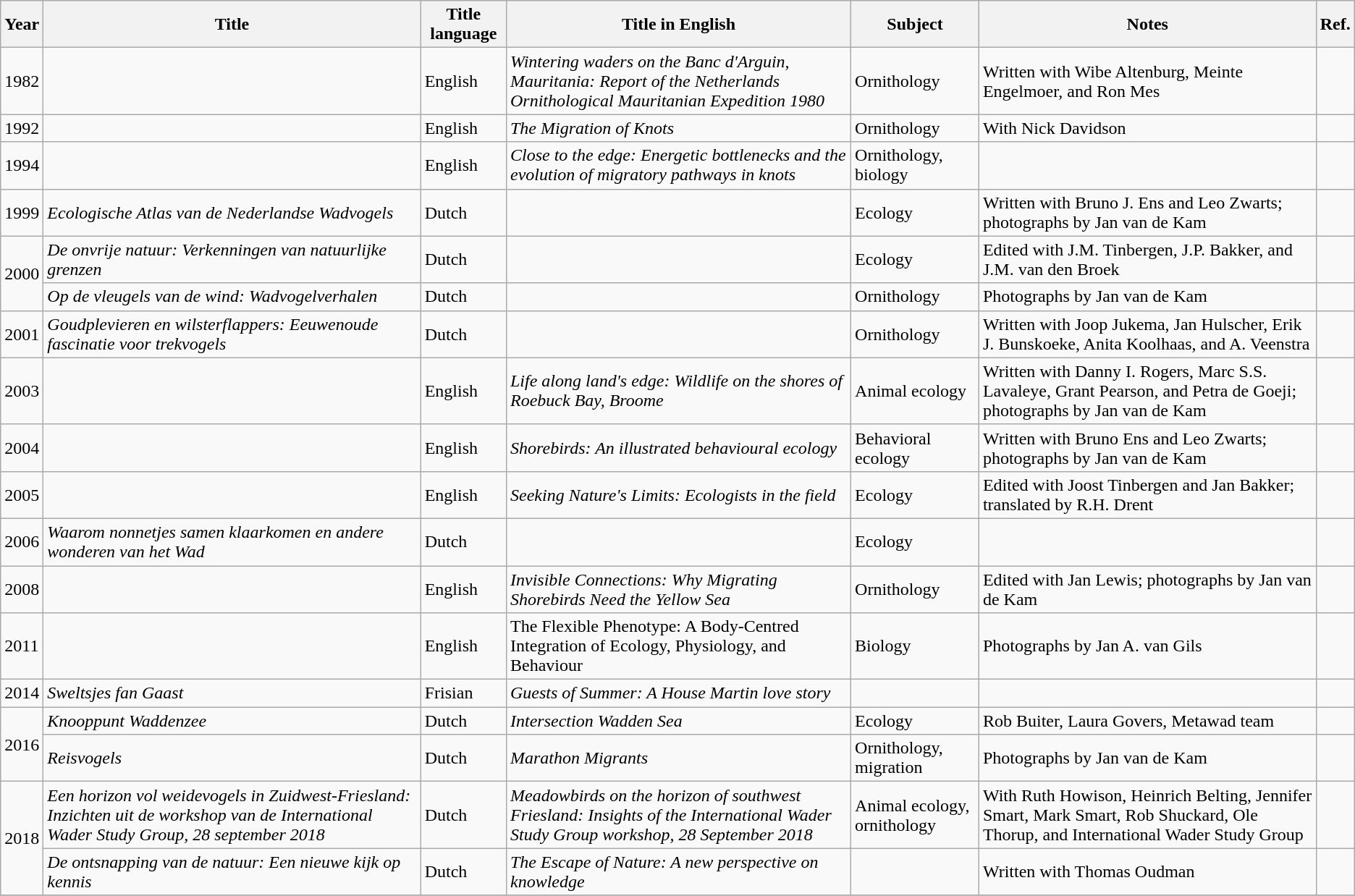<table class="wikitable sortable">
<tr>
<th>Year</th>
<th>Title</th>
<th>Title language</th>
<th>Title in English</th>
<th>Subject</th>
<th>Notes</th>
<th>Ref.</th>
</tr>
<tr>
<td>1982</td>
<td></td>
<td>English</td>
<td><em>Wintering waders on the Banc d'Arguin, Mauritania: Report of the Netherlands Ornithological Mauritanian Expedition 1980</em></td>
<td>Ornithology</td>
<td>Written with Wibe Altenburg, Meinte Engelmoer, and Ron Mes</td>
<td></td>
</tr>
<tr>
<td>1992</td>
<td></td>
<td>English</td>
<td><em>The Migration of Knots</em></td>
<td>Ornithology</td>
<td>With Nick Davidson</td>
<td></td>
</tr>
<tr>
<td>1994</td>
<td></td>
<td>English</td>
<td><em>Close to the edge: Energetic bottlenecks and the evolution of migratory pathways in knots</em></td>
<td>Ornithology, biology</td>
<td></td>
<td></td>
</tr>
<tr>
<td>1999</td>
<td><em>Ecologische Atlas van de Nederlandse Wadvogels</em></td>
<td>Dutch</td>
<td></td>
<td>Ecology</td>
<td>Written with Bruno J. Ens and Leo Zwarts; photographs by Jan van de Kam</td>
<td></td>
</tr>
<tr>
<td rowspan="2">2000</td>
<td><em>De onvrije natuur: Verkenningen van natuurlijke grenzen</em></td>
<td>Dutch</td>
<td></td>
<td>Ecology</td>
<td>Edited with J.M. Tinbergen, J.P. Bakker, and J.M. van den Broek</td>
<td></td>
</tr>
<tr>
<td><em>Op de vleugels van de wind: Wadvogelverhalen</em></td>
<td>Dutch</td>
<td></td>
<td>Ornithology</td>
<td>Photographs by Jan van de Kam</td>
<td></td>
</tr>
<tr>
<td>2001</td>
<td><em>Goudplevieren en wilsterflappers: Eeuwenoude fascinatie voor trekvogels</em></td>
<td>Dutch</td>
<td></td>
<td>Ornithology</td>
<td>Written with Joop Jukema, Jan Hulscher, Erik J. Bunskoeke, Anita Koolhaas, and A. Veenstra</td>
<td></td>
</tr>
<tr>
<td>2003</td>
<td></td>
<td>English</td>
<td><em>Life along land's edge: Wildlife on the shores of Roebuck Bay, Broome</em></td>
<td>Animal ecology</td>
<td>Written with Danny I. Rogers, Marc S.S. Lavaleye, Grant Pearson, and Petra de Goeji; photographs by Jan van de Kam</td>
<td></td>
</tr>
<tr>
<td>2004</td>
<td></td>
<td>English</td>
<td><em>Shorebirds: An illustrated behavioural ecology</em></td>
<td>Behavioral ecology</td>
<td>Written with Bruno Ens and Leo Zwarts; photographs by Jan van de Kam</td>
<td></td>
</tr>
<tr>
<td>2005</td>
<td></td>
<td>English</td>
<td><em>Seeking Nature's Limits: Ecologists in the field</em></td>
<td>Ecology</td>
<td>Edited with Joost Tinbergen and Jan Bakker; translated by R.H. Drent</td>
<td></td>
</tr>
<tr>
<td>2006</td>
<td><em>Waarom nonnetjes samen klaarkomen en andere wonderen van het Wad</em></td>
<td>Dutch</td>
<td></td>
<td>Ecology</td>
<td></td>
<td></td>
</tr>
<tr>
<td>2008</td>
<td></td>
<td>English</td>
<td><em>Invisible Connections: Why Migrating Shorebirds Need the Yellow Sea</em></td>
<td>Ornithology</td>
<td>Edited with Jan Lewis; photographs by Jan van de Kam</td>
<td></td>
</tr>
<tr>
<td>2011</td>
<td></td>
<td>English</td>
<td>The Flexible Phenotype: A Body-Centred Integration of Ecology, Physiology, and Behaviour</td>
<td>Biology</td>
<td>Photographs by Jan A. van Gils</td>
<td></td>
</tr>
<tr>
<td>2014</td>
<td><em>Sweltsjes fan Gaast</em></td>
<td>Frisian</td>
<td><em>Guests of Summer: A House Martin love story</em></td>
<td></td>
<td></td>
<td></td>
</tr>
<tr>
<td rowspan="2">2016</td>
<td><em>Knooppunt Waddenzee</em></td>
<td>Dutch</td>
<td><em>Intersection Wadden Sea</em></td>
<td>Ecology</td>
<td>Rob Buiter, Laura Govers, Metawad team</td>
<td></td>
</tr>
<tr>
<td><em>Reisvogels</em></td>
<td>Dutch</td>
<td><em>Marathon Migrants</em></td>
<td>Ornithology, migration</td>
<td>Photographs by Jan van de Kam</td>
<td></td>
</tr>
<tr>
<td rowspan="2">2018</td>
<td><em>Een horizon vol weidevogels in Zuidwest-Friesland: Inzichten uit de workshop van de International Wader Study Group, 28 september 2018</em></td>
<td>Dutch</td>
<td><em>Meadowbirds on the horizon of southwest Friesland: Insights of the International Wader Study Group workshop, 28 September 2018</em></td>
<td>Animal ecology, ornithology</td>
<td>With Ruth Howison, Heinrich Belting, Jennifer Smart, Mark Smart, Rob Shuckard, Ole Thorup, and International Wader Study Group</td>
<td></td>
</tr>
<tr>
<td><em>De ontsnapping van de natuur: Een nieuwe kijk op kennis</em></td>
<td>Dutch</td>
<td><em>The Escape of Nature: A new perspective on knowledge</em></td>
<td></td>
<td>Written with Thomas Oudman</td>
<td></td>
</tr>
<tr>
</tr>
</table>
